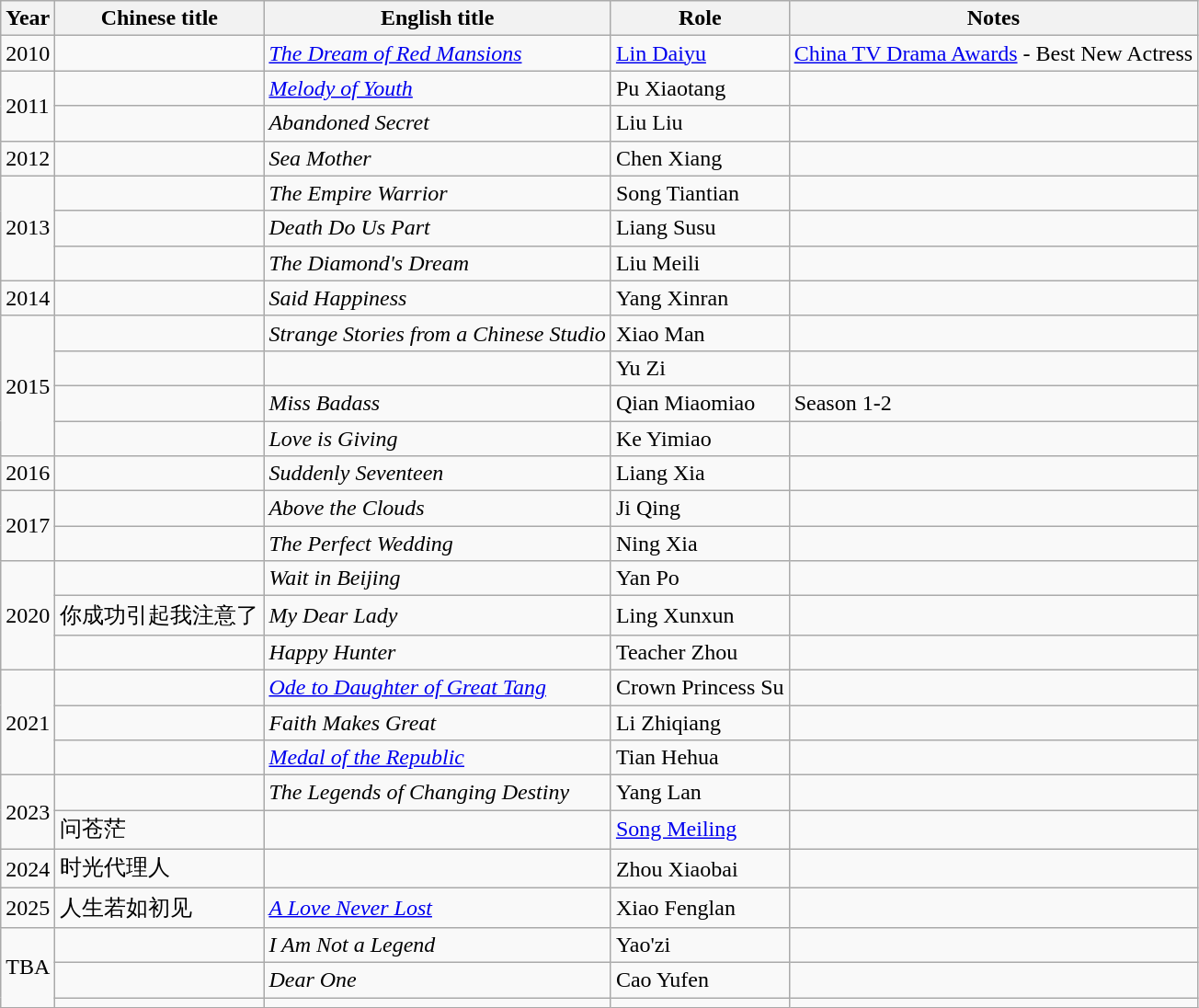<table class="wikitable sortable">
<tr>
<th>Year</th>
<th>Chinese title</th>
<th>English title</th>
<th>Role</th>
<th class="unsortable">Notes</th>
</tr>
<tr>
<td>2010</td>
<td></td>
<td><em><a href='#'>The Dream of Red Mansions</a></em></td>
<td><a href='#'>Lin Daiyu</a></td>
<td><a href='#'>China TV Drama Awards</a> - Best New Actress</td>
</tr>
<tr>
<td rowspan="2">2011</td>
<td></td>
<td><em><a href='#'>Melody of Youth</a></em></td>
<td>Pu Xiaotang</td>
<td></td>
</tr>
<tr>
<td></td>
<td><em>Abandoned Secret</em></td>
<td>Liu Liu</td>
<td></td>
</tr>
<tr>
<td>2012</td>
<td></td>
<td><em>Sea Mother</em></td>
<td>Chen Xiang</td>
<td></td>
</tr>
<tr>
<td rowspan="3">2013</td>
<td></td>
<td><em>The Empire Warrior</em></td>
<td>Song Tiantian</td>
<td></td>
</tr>
<tr>
<td></td>
<td><em>Death Do Us Part</em></td>
<td>Liang Susu</td>
<td></td>
</tr>
<tr>
<td></td>
<td><em>The Diamond's Dream</em></td>
<td>Liu Meili</td>
<td></td>
</tr>
<tr>
<td>2014</td>
<td></td>
<td><em>Said Happiness</em></td>
<td>Yang Xinran</td>
<td></td>
</tr>
<tr>
<td rowspan=4>2015</td>
<td></td>
<td><em>Strange Stories from a Chinese Studio</em></td>
<td>Xiao Man</td>
<td></td>
</tr>
<tr>
<td></td>
<td></td>
<td>Yu Zi</td>
<td></td>
</tr>
<tr>
<td></td>
<td><em>Miss Badass</em></td>
<td>Qian Miaomiao</td>
<td>Season 1-2 </td>
</tr>
<tr>
<td></td>
<td><em>Love is Giving</em></td>
<td>Ke Yimiao</td>
<td></td>
</tr>
<tr>
<td>2016</td>
<td></td>
<td><em>Suddenly Seventeen</em></td>
<td>Liang Xia</td>
<td></td>
</tr>
<tr>
<td rowspan=2>2017</td>
<td></td>
<td><em>Above the Clouds</em></td>
<td>Ji Qing</td>
<td></td>
</tr>
<tr>
<td></td>
<td><em>The Perfect Wedding</em></td>
<td>Ning Xia</td>
<td></td>
</tr>
<tr>
<td rowspan=3>2020</td>
<td></td>
<td><em>Wait in Beijing</em></td>
<td>Yan Po</td>
<td></td>
</tr>
<tr>
<td>你成功引起我注意了</td>
<td><em>My Dear Lady</em></td>
<td>Ling Xunxun</td>
<td></td>
</tr>
<tr>
<td></td>
<td><em>Happy Hunter</em></td>
<td>Teacher Zhou</td>
<td></td>
</tr>
<tr>
<td rowspan="3">2021</td>
<td></td>
<td><em><a href='#'>Ode to Daughter of Great Tang</a></em></td>
<td>Crown Princess Su</td>
<td></td>
</tr>
<tr>
<td></td>
<td><em>Faith Makes Great</em></td>
<td>Li Zhiqiang</td>
<td></td>
</tr>
<tr>
<td></td>
<td><em><a href='#'>Medal of the Republic</a></em></td>
<td>Tian Hehua</td>
<td></td>
</tr>
<tr>
<td rowspan="2">2023</td>
<td></td>
<td><em>The Legends of Changing Destiny</em></td>
<td>Yang Lan</td>
<td></td>
</tr>
<tr>
<td>问苍茫</td>
<td></td>
<td><a href='#'>Song Meiling</a></td>
<td></td>
</tr>
<tr>
<td>2024</td>
<td>时光代理人</td>
<td></td>
<td>Zhou Xiaobai</td>
<td></td>
</tr>
<tr>
<td>2025</td>
<td>人生若如初见</td>
<td><em><a href='#'>A Love Never Lost</a></em></td>
<td>Xiao Fenglan</td>
<td></td>
</tr>
<tr>
<td rowspan="3">TBA</td>
<td></td>
<td><em>I Am Not a Legend</em></td>
<td>Yao'zi</td>
<td></td>
</tr>
<tr>
<td></td>
<td><em>Dear One</em></td>
<td>Cao Yufen</td>
<td></td>
</tr>
<tr>
<td></td>
<td></td>
<td></td>
<td></td>
</tr>
</table>
